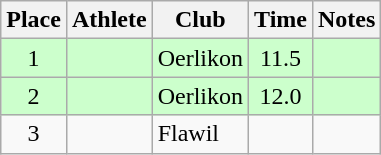<table class="wikitable sortable">
<tr>
<th>Place</th>
<th>Athlete</th>
<th>Club</th>
<th>Time</th>
<th>Notes</th>
</tr>
<tr style="background:#cfc;">
<td align=center>1</td>
<td></td>
<td>Oerlikon</td>
<td align=center>11.5</td>
<td align=center></td>
</tr>
<tr style="background:#cfc;">
<td align=center>2</td>
<td></td>
<td>Oerlikon</td>
<td align=center>12.0</td>
<td align=center></td>
</tr>
<tr>
<td align=center>3</td>
<td></td>
<td>Flawil</td>
<td></td>
<td></td>
</tr>
</table>
